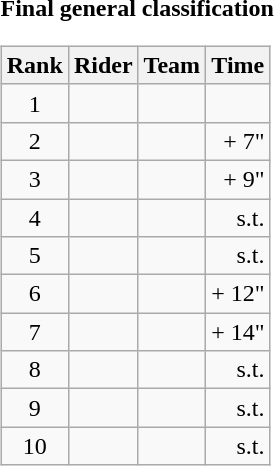<table>
<tr>
<td><strong>Final general classification</strong><br><table class="wikitable">
<tr>
<th scope="col">Rank</th>
<th scope="col">Rider</th>
<th scope="col">Team</th>
<th scope="col">Time</th>
</tr>
<tr>
<td style="text-align:center;">1</td>
<td></td>
<td></td>
<td style="text-align:right;"></td>
</tr>
<tr>
<td style="text-align:center;">2</td>
<td></td>
<td></td>
<td style="text-align:right;">+ 7"</td>
</tr>
<tr>
<td style="text-align:center;">3</td>
<td></td>
<td></td>
<td style="text-align:right;">+ 9"</td>
</tr>
<tr>
<td style="text-align:center;">4</td>
<td></td>
<td></td>
<td style="text-align:right;">s.t.</td>
</tr>
<tr>
<td style="text-align:center;">5</td>
<td></td>
<td></td>
<td style="text-align:right;">s.t.</td>
</tr>
<tr>
<td style="text-align:center;">6</td>
<td></td>
<td></td>
<td style="text-align:right;">+ 12"</td>
</tr>
<tr>
<td style="text-align:center;">7</td>
<td></td>
<td></td>
<td style="text-align:right;">+ 14"</td>
</tr>
<tr>
<td style="text-align:center;">8</td>
<td></td>
<td></td>
<td style="text-align:right;">s.t.</td>
</tr>
<tr>
<td style="text-align:center;">9</td>
<td></td>
<td></td>
<td style="text-align:right;">s.t.</td>
</tr>
<tr>
<td style="text-align:center;">10</td>
<td></td>
<td></td>
<td style="text-align:right;">s.t.</td>
</tr>
</table>
</td>
</tr>
</table>
